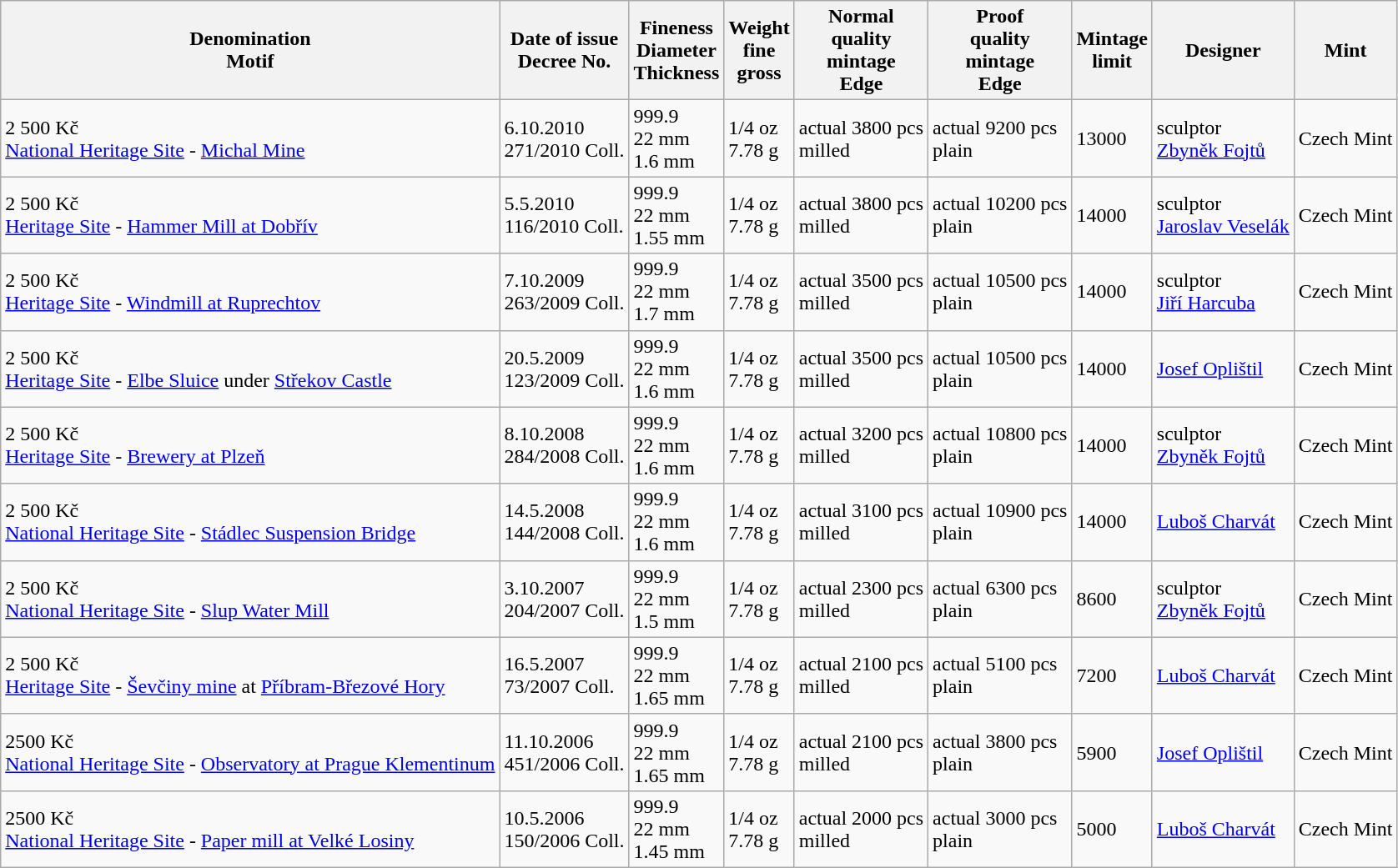<table class="wikitable">
<tr>
<th>Denomination<br>Motif</th>
<th>Date of issue<br>Decree No.</th>
<th>Fineness<br>Diameter<br>Thickness</th>
<th>Weight<br>fine<br>gross</th>
<th>Normal<br>quality<br>mintage<br>Edge</th>
<th>Proof<br>quality<br>mintage<br>Edge</th>
<th>Mintage<br>limit</th>
<th>Designer</th>
<th>Mint</th>
</tr>
<tr>
<td>2 500 Kč<br><a href='#'>National Heritage Site</a> - <a href='#'>Michal Mine</a></td>
<td>6.10.2010<br>271/2010 Coll.</td>
<td>999.9<br>22 mm<br>1.6 mm</td>
<td>1/4 oz<br>7.78 g</td>
<td>actual 3800 pcs<br>milled</td>
<td>actual 9200 pcs<br>plain</td>
<td>13000</td>
<td>sculptor<br><a href='#'>Zbyněk Fojtů</a></td>
<td>Czech Mint</td>
</tr>
<tr>
<td>2 500 Kč<br><a href='#'>Heritage Site</a> - <a href='#'>Hammer Mill at Dobřív</a></td>
<td>5.5.2010<br>116/2010 Coll.</td>
<td>999.9<br>22 mm<br>1.55 mm</td>
<td>1/4 oz<br>7.78 g</td>
<td>actual 3800 pcs<br>milled</td>
<td>actual 10200 pcs<br>plain</td>
<td>14000</td>
<td>sculptor<br><a href='#'>Jaroslav Veselák</a></td>
<td>Czech Mint</td>
</tr>
<tr>
<td>2 500 Kč<br><a href='#'>Heritage Site</a> - <a href='#'>Windmill at Ruprechtov</a></td>
<td>7.10.2009<br>263/2009 Coll.</td>
<td>999.9<br>22 mm<br>1.7 mm</td>
<td>1/4 oz<br>7.78 g</td>
<td>actual 3500 pcs<br>milled</td>
<td>actual 10500 pcs<br>plain</td>
<td>14000</td>
<td>sculptor<br><a href='#'>Jiří Harcuba</a></td>
<td>Czech Mint</td>
</tr>
<tr>
<td>2 500 Kč<br><a href='#'>Heritage Site</a> - <a href='#'>Elbe Sluice</a> under <a href='#'>Střekov Castle</a></td>
<td>20.5.2009<br>123/2009 Coll.</td>
<td>999.9<br>22 mm<br>1.6 mm</td>
<td>1/4 oz<br>7.78 g</td>
<td>actual 3500 pcs<br>milled</td>
<td>actual 10500 pcs<br>plain</td>
<td>14000</td>
<td><a href='#'>Josef Oplištil</a></td>
<td>Czech Mint</td>
</tr>
<tr>
<td>2 500 Kč<br><a href='#'>Heritage Site</a> - <a href='#'>Brewery at Plzeň</a></td>
<td>8.10.2008<br>284/2008 Coll.</td>
<td>999.9<br>22 mm<br>1.6 mm</td>
<td>1/4 oz<br>7.78 g</td>
<td>actual 3200 pcs<br>milled</td>
<td>actual 10800 pcs<br>plain</td>
<td>14000</td>
<td>sculptor<br><a href='#'>Zbyněk Fojtů</a></td>
<td>Czech Mint</td>
</tr>
<tr>
<td>2 500 Kč<br><a href='#'>National Heritage Site</a> - <a href='#'>Stádlec Suspension Bridge</a></td>
<td>14.5.2008<br>144/2008 Coll.</td>
<td>999.9<br>22 mm<br>1.6 mm</td>
<td>1/4 oz<br>7.78 g</td>
<td>actual 3100 pcs<br>milled</td>
<td>actual 10900 pcs<br>plain</td>
<td>14000</td>
<td><a href='#'>Luboš Charvát</a></td>
<td>Czech Mint</td>
</tr>
<tr>
<td>2 500 Kč<br><a href='#'>National Heritage Site</a> - <a href='#'>Slup Water Mill</a></td>
<td>3.10.2007<br>204/2007 Coll.</td>
<td>999.9<br>22 mm<br>1.5 mm</td>
<td>1/4 oz<br>7.78 g</td>
<td>actual 2300 pcs<br>milled</td>
<td>actual 6300 pcs<br>plain</td>
<td>8600</td>
<td>sculptor<br><a href='#'>Zbyněk Fojtů</a></td>
<td>Czech Mint</td>
</tr>
<tr>
<td>2 500 Kč<br><a href='#'>Heritage Site</a> - <a href='#'>Ševčiny mine</a> at <a href='#'>Příbram-Březové Hory</a></td>
<td>16.5.2007<br>73/2007 Coll.</td>
<td>999.9<br>22 mm<br>1.65 mm</td>
<td>1/4 oz<br>7.78 g</td>
<td>actual 2100 pcs<br>milled</td>
<td>actual 5100 pcs<br>plain</td>
<td>7200</td>
<td><a href='#'>Luboš Charvát</a></td>
<td>Czech Mint</td>
</tr>
<tr>
<td>2500 Kč<br><a href='#'>National Heritage Site</a> - <a href='#'>Observatory at Prague Klementinum</a></td>
<td>11.10.2006<br>451/2006 Coll.</td>
<td>999.9<br>22 mm<br>1.65 mm</td>
<td>1/4 oz<br>7.78 g</td>
<td>actual 2100 pcs<br>milled</td>
<td>actual 3800 pcs<br>plain</td>
<td>5900</td>
<td><a href='#'>Josef Oplištil</a></td>
<td>Czech Mint</td>
</tr>
<tr>
<td>2500 Kč<br><a href='#'>National Heritage Site</a> - <a href='#'>Paper mill at Velké Losiny</a></td>
<td>10.5.2006<br>150/2006 Coll.</td>
<td>999.9<br>22 mm<br>1.45 mm</td>
<td>1/4 oz<br>7.78 g</td>
<td>actual 2000 pcs<br>milled</td>
<td>actual 3000 pcs<br>plain</td>
<td>5000</td>
<td><a href='#'>Luboš Charvát</a></td>
<td>Czech Mint</td>
</tr>
</table>
